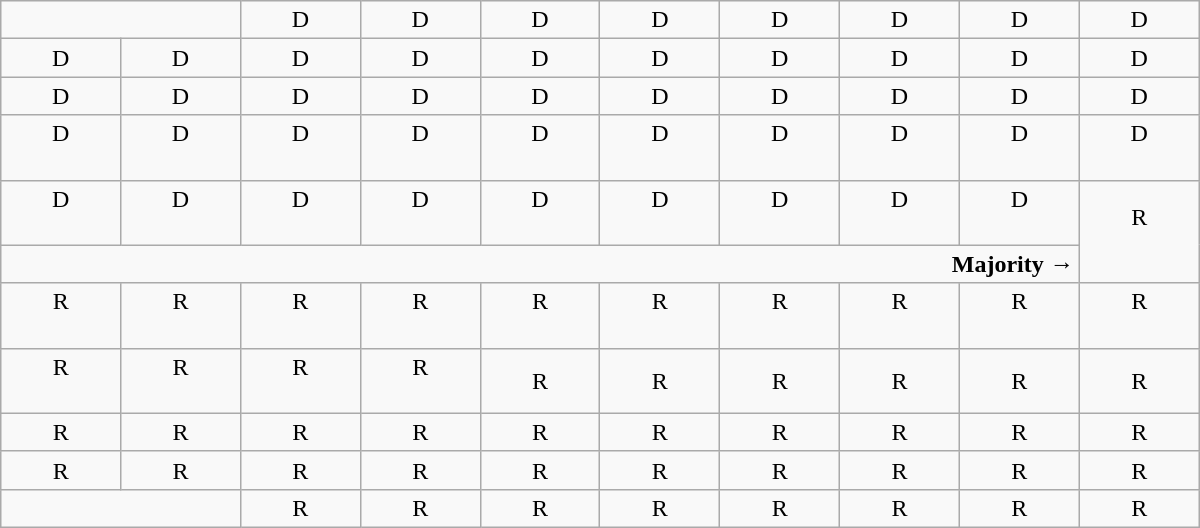<table class="wikitable" style="text-align:center" width=800px>
<tr>
<td colspan=2> </td>
<td>D</td>
<td>D</td>
<td>D</td>
<td>D</td>
<td>D</td>
<td>D</td>
<td>D</td>
<td>D</td>
</tr>
<tr>
<td width=50px >D</td>
<td width=50px >D</td>
<td width=50px >D</td>
<td width=50px >D</td>
<td width=50px >D</td>
<td width=50px >D</td>
<td width=50px >D</td>
<td width=50px >D</td>
<td width=50px >D</td>
<td width=50px >D</td>
</tr>
<tr>
<td>D</td>
<td>D</td>
<td>D</td>
<td>D</td>
<td>D</td>
<td>D</td>
<td>D</td>
<td>D</td>
<td>D</td>
<td>D</td>
</tr>
<tr>
<td>D<br><br></td>
<td>D<br><br></td>
<td>D<br><br></td>
<td>D<br><br></td>
<td>D<br><br></td>
<td>D<br><br></td>
<td>D<br><br></td>
<td>D<br><br></td>
<td>D<br><br></td>
<td>D<br><br></td>
</tr>
<tr>
<td>D<br><br></td>
<td>D<br><br></td>
<td>D<br><br></td>
<td>D<br><br></td>
<td>D<br><br></td>
<td>D<br><br></td>
<td>D<br><br></td>
<td>D<br><br></td>
<td>D<br><br></td>
<td rowspan=2 >R<br><br></td>
</tr>
<tr>
<td colspan=9 align=right><strong>Majority →</strong></td>
</tr>
<tr>
<td>R<br><br></td>
<td>R<br><br></td>
<td>R<br><br></td>
<td>R<br><br></td>
<td>R<br><br></td>
<td>R<br><br></td>
<td>R<br><br></td>
<td>R<br><br></td>
<td>R<br><br></td>
<td>R<br><br></td>
</tr>
<tr>
<td>R<br><br></td>
<td>R<br><br></td>
<td>R<br><br></td>
<td>R<br><br></td>
<td>R</td>
<td>R</td>
<td>R</td>
<td>R</td>
<td>R</td>
<td>R</td>
</tr>
<tr>
<td>R</td>
<td>R</td>
<td>R</td>
<td>R</td>
<td>R</td>
<td>R</td>
<td>R</td>
<td>R</td>
<td>R</td>
<td>R</td>
</tr>
<tr>
<td>R</td>
<td>R</td>
<td>R</td>
<td>R</td>
<td>R</td>
<td>R</td>
<td>R</td>
<td>R</td>
<td>R</td>
<td>R</td>
</tr>
<tr>
<td colspan=2></td>
<td>R</td>
<td>R</td>
<td>R</td>
<td>R</td>
<td>R</td>
<td>R</td>
<td>R</td>
<td>R</td>
</tr>
</table>
